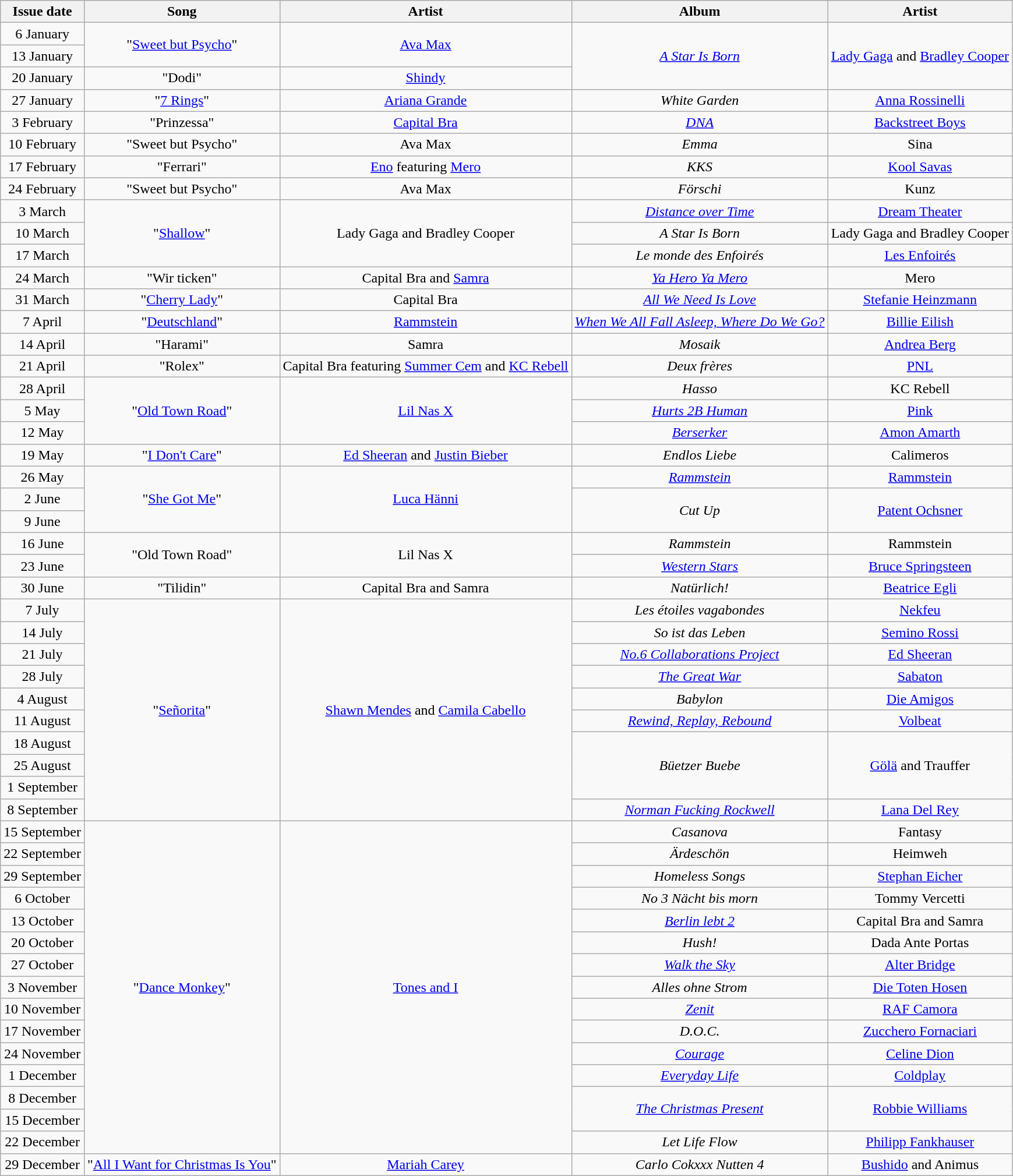<table class="wikitable plainrowheaders" style="text-align:center">
<tr>
<th scope="col">Issue date</th>
<th scope="col">Song</th>
<th scope="col">Artist</th>
<th scope="col">Album</th>
<th scope="col">Artist</th>
</tr>
<tr>
<td scope="row">6 January</td>
<td rowspan="2">"<a href='#'>Sweet but Psycho</a>"</td>
<td rowspan="2"><a href='#'>Ava Max</a></td>
<td rowspan="3"><em><a href='#'>A Star Is Born</a></em></td>
<td rowspan="3"><a href='#'>Lady Gaga</a> and <a href='#'>Bradley Cooper</a></td>
</tr>
<tr>
<td scope="row">13 January</td>
</tr>
<tr>
<td scope="row">20 January</td>
<td>"Dodi"</td>
<td><a href='#'>Shindy</a></td>
</tr>
<tr>
<td scope="row">27 January</td>
<td>"<a href='#'>7 Rings</a>"</td>
<td><a href='#'>Ariana Grande</a></td>
<td><em>White Garden</em></td>
<td><a href='#'>Anna Rossinelli</a></td>
</tr>
<tr>
<td scope="row">3 February</td>
<td>"Prinzessa"</td>
<td><a href='#'>Capital Bra</a></td>
<td><em><a href='#'>DNA</a></em></td>
<td><a href='#'>Backstreet Boys</a></td>
</tr>
<tr>
<td scope="row">10 February</td>
<td>"Sweet but Psycho"</td>
<td>Ava Max</td>
<td><em>Emma</em></td>
<td>Sina</td>
</tr>
<tr>
<td scope="row">17 February</td>
<td>"Ferrari"</td>
<td><a href='#'>Eno</a> featuring <a href='#'>Mero</a></td>
<td><em>KKS</em></td>
<td><a href='#'>Kool Savas</a></td>
</tr>
<tr>
<td scope="row">24 February</td>
<td>"Sweet but Psycho"</td>
<td>Ava Max</td>
<td><em>Förschi</em></td>
<td>Kunz</td>
</tr>
<tr>
<td scope="row">3 March</td>
<td rowspan="3">"<a href='#'>Shallow</a>"</td>
<td rowspan="3">Lady Gaga and Bradley Cooper</td>
<td><em><a href='#'>Distance over Time</a></em></td>
<td><a href='#'>Dream Theater</a></td>
</tr>
<tr>
<td scope="row">10 March</td>
<td><em>A Star Is Born</em></td>
<td>Lady Gaga and Bradley Cooper</td>
</tr>
<tr>
<td scope="row">17 March</td>
<td><em>Le monde des Enfoirés</em></td>
<td><a href='#'>Les Enfoirés</a></td>
</tr>
<tr>
<td scope="row">24 March</td>
<td>"Wir ticken"</td>
<td>Capital Bra and <a href='#'>Samra</a></td>
<td><em><a href='#'>Ya Hero Ya Mero</a></em></td>
<td>Mero</td>
</tr>
<tr>
<td scope="row">31 March</td>
<td>"<a href='#'>Cherry Lady</a>"</td>
<td>Capital Bra</td>
<td><em><a href='#'>All We Need Is Love</a></em></td>
<td><a href='#'>Stefanie Heinzmann</a></td>
</tr>
<tr>
<td scope="row">7 April</td>
<td>"<a href='#'>Deutschland</a>"</td>
<td><a href='#'>Rammstein</a></td>
<td><em><a href='#'>When We All Fall Asleep, Where Do We Go?</a></em></td>
<td><a href='#'>Billie Eilish</a></td>
</tr>
<tr>
<td scope="row">14 April</td>
<td>"Harami"</td>
<td>Samra</td>
<td><em>Mosaik</em></td>
<td><a href='#'>Andrea Berg</a></td>
</tr>
<tr>
<td scope="row">21 April</td>
<td>"Rolex"</td>
<td>Capital Bra featuring <a href='#'>Summer Cem</a> and <a href='#'>KC Rebell</a></td>
<td><em>Deux frères</em></td>
<td><a href='#'>PNL</a></td>
</tr>
<tr>
<td scope="row">28 April</td>
<td rowspan="3">"<a href='#'>Old Town Road</a>"</td>
<td rowspan="3"><a href='#'>Lil Nas X</a></td>
<td><em>Hasso</em></td>
<td>KC Rebell</td>
</tr>
<tr>
<td scope="row">5 May</td>
<td><em><a href='#'>Hurts 2B Human</a></em></td>
<td><a href='#'>Pink</a></td>
</tr>
<tr>
<td scope="row">12 May</td>
<td><em><a href='#'>Berserker</a></em></td>
<td><a href='#'>Amon Amarth</a></td>
</tr>
<tr>
<td scope="row">19 May</td>
<td>"<a href='#'>I Don't Care</a>"</td>
<td><a href='#'>Ed Sheeran</a> and <a href='#'>Justin Bieber</a></td>
<td><em>Endlos Liebe</em></td>
<td>Calimeros</td>
</tr>
<tr>
<td scope="row">26 May</td>
<td rowspan="3">"<a href='#'>She Got Me</a>"</td>
<td rowspan="3"><a href='#'>Luca Hänni</a></td>
<td><em><a href='#'>Rammstein</a></em></td>
<td><a href='#'>Rammstein</a></td>
</tr>
<tr>
<td scope="row">2 June</td>
<td rowspan="2"><em>Cut Up</em></td>
<td rowspan="2"><a href='#'>Patent Ochsner</a></td>
</tr>
<tr>
<td scope="row">9 June</td>
</tr>
<tr>
<td>16 June</td>
<td rowspan="2">"Old Town Road"</td>
<td rowspan="2">Lil Nas X</td>
<td><em>Rammstein</em></td>
<td>Rammstein</td>
</tr>
<tr>
<td>23 June</td>
<td><em><a href='#'>Western Stars</a></em></td>
<td><a href='#'>Bruce Springsteen</a></td>
</tr>
<tr>
<td>30 June</td>
<td>"Tilidin"</td>
<td>Capital Bra and Samra</td>
<td><em>Natürlich!</em></td>
<td><a href='#'>Beatrice Egli</a></td>
</tr>
<tr>
<td>7 July</td>
<td rowspan="10">"<a href='#'>Señorita</a>"</td>
<td rowspan="10"><a href='#'>Shawn Mendes</a> and <a href='#'>Camila Cabello</a></td>
<td><em>Les étoiles vagabondes</em></td>
<td><a href='#'>Nekfeu</a></td>
</tr>
<tr>
<td>14 July</td>
<td><em>So ist das Leben</em></td>
<td><a href='#'>Semino Rossi</a></td>
</tr>
<tr>
<td>21 July</td>
<td><em><a href='#'>No.6 Collaborations Project</a></em></td>
<td><a href='#'>Ed Sheeran</a></td>
</tr>
<tr>
<td>28 July</td>
<td><em><a href='#'>The Great War</a></em></td>
<td><a href='#'>Sabaton</a></td>
</tr>
<tr>
<td>4 August</td>
<td><em>Babylon</em></td>
<td><a href='#'>Die Amigos</a></td>
</tr>
<tr>
<td>11 August</td>
<td><em><a href='#'>Rewind, Replay, Rebound</a></em></td>
<td><a href='#'>Volbeat</a></td>
</tr>
<tr>
<td>18 August</td>
<td rowspan="3"><em>Büetzer Buebe</em></td>
<td rowspan="3"><a href='#'>Gölä</a> and Trauffer</td>
</tr>
<tr>
<td>25 August</td>
</tr>
<tr>
<td>1 September</td>
</tr>
<tr>
<td>8 September</td>
<td><em><a href='#'>Norman Fucking Rockwell</a></em></td>
<td><a href='#'>Lana Del Rey</a></td>
</tr>
<tr>
<td>15 September</td>
<td rowspan="15">"<a href='#'>Dance Monkey</a>"</td>
<td rowspan="15"><a href='#'>Tones and I</a></td>
<td><em>Casanova</em></td>
<td>Fantasy</td>
</tr>
<tr>
<td>22 September</td>
<td><em>Ärdeschön</em></td>
<td>Heimweh</td>
</tr>
<tr>
<td>29 September</td>
<td><em>Homeless Songs</em></td>
<td><a href='#'>Stephan Eicher</a></td>
</tr>
<tr>
<td>6 October</td>
<td><em>No 3 Nächt bis morn</em></td>
<td>Tommy Vercetti</td>
</tr>
<tr>
<td>13 October</td>
<td><em><a href='#'>Berlin lebt 2</a></em></td>
<td>Capital Bra and Samra</td>
</tr>
<tr>
<td>20 October</td>
<td><em>Hush!</em></td>
<td>Dada Ante Portas</td>
</tr>
<tr>
<td>27 October</td>
<td><em><a href='#'>Walk the Sky</a></em></td>
<td><a href='#'>Alter Bridge</a></td>
</tr>
<tr>
<td>3 November</td>
<td><em>Alles ohne Strom</em></td>
<td><a href='#'>Die Toten Hosen</a></td>
</tr>
<tr>
<td>10 November</td>
<td><em><a href='#'>Zenit</a></em></td>
<td><a href='#'>RAF Camora</a></td>
</tr>
<tr>
<td>17 November</td>
<td><em>D.O.C.</em></td>
<td><a href='#'>Zucchero Fornaciari</a></td>
</tr>
<tr>
<td>24 November</td>
<td><em><a href='#'>Courage</a></em></td>
<td><a href='#'>Celine Dion</a></td>
</tr>
<tr>
<td>1 December</td>
<td><em><a href='#'>Everyday Life</a></em></td>
<td><a href='#'>Coldplay</a></td>
</tr>
<tr>
<td>8 December</td>
<td rowspan="2"><em><a href='#'>The Christmas Present</a></em></td>
<td rowspan="2"><a href='#'>Robbie Williams</a></td>
</tr>
<tr>
<td>15 December</td>
</tr>
<tr>
<td>22 December</td>
<td><em>Let Life Flow</em></td>
<td><a href='#'>Philipp Fankhauser</a></td>
</tr>
<tr>
<td>29 December</td>
<td>"<a href='#'>All I Want for Christmas Is You</a>"</td>
<td><a href='#'>Mariah Carey</a></td>
<td><em>Carlo Cokxxx Nutten 4</em></td>
<td><a href='#'>Bushido</a> and Animus</td>
</tr>
</table>
